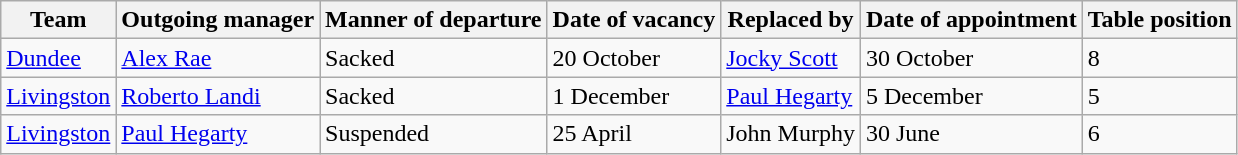<table class="wikitable">
<tr>
<th>Team</th>
<th>Outgoing manager</th>
<th>Manner of departure</th>
<th>Date of vacancy</th>
<th>Replaced by</th>
<th>Date of appointment</th>
<th>Table position</th>
</tr>
<tr>
<td><a href='#'>Dundee</a></td>
<td> <a href='#'>Alex Rae</a></td>
<td>Sacked</td>
<td>20 October</td>
<td> <a href='#'>Jocky Scott</a></td>
<td>30 October</td>
<td>8</td>
</tr>
<tr>
<td><a href='#'>Livingston</a></td>
<td> <a href='#'>Roberto Landi</a></td>
<td>Sacked</td>
<td>1 December</td>
<td> <a href='#'>Paul Hegarty</a></td>
<td>5 December</td>
<td>5</td>
</tr>
<tr>
<td><a href='#'>Livingston</a></td>
<td> <a href='#'>Paul Hegarty</a></td>
<td>Suspended</td>
<td>25 April</td>
<td> John Murphy</td>
<td>30 June</td>
<td>6</td>
</tr>
</table>
